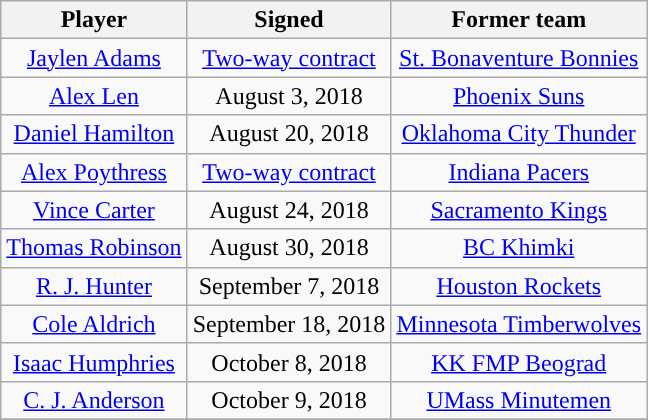<table class="wikitable sortable sortable" style="text-align: center">
<tr>
<th>Player</th>
<th>Signed</th>
<th>Former team</th>
</tr>
<tr style="text-align: center">
<td><a href='#'>Jaylen Adams</a></td>
<td><a href='#'>Two-way contract</a></td>
<td><a href='#'>St. Bonaventure Bonnies</a></td>
</tr>
<tr style="text-align: center">
<td><a href='#'>Alex Len</a></td>
<td>August 3, 2018</td>
<td><a href='#'>Phoenix Suns</a></td>
</tr>
<tr style="text-align: center">
<td><a href='#'>Daniel Hamilton</a></td>
<td>August 20, 2018</td>
<td><a href='#'>Oklahoma City Thunder</a></td>
</tr>
<tr style="text-align: center">
<td><a href='#'>Alex Poythress</a></td>
<td><a href='#'>Two-way contract</a></td>
<td><a href='#'>Indiana Pacers</a></td>
</tr>
<tr style="text-align: center">
<td><a href='#'>Vince Carter</a></td>
<td>August 24, 2018</td>
<td><a href='#'>Sacramento Kings</a></td>
</tr>
<tr style="text-align:center">
<td><a href='#'>Thomas Robinson</a></td>
<td>August 30, 2018</td>
<td> <a href='#'>BC Khimki</a></td>
</tr>
<tr>
<td><a href='#'>R. J. Hunter</a></td>
<td>September 7, 2018</td>
<td><a href='#'>Houston Rockets</a></td>
</tr>
<tr>
<td><a href='#'>Cole Aldrich</a></td>
<td>September 18, 2018</td>
<td><a href='#'>Minnesota Timberwolves</a></td>
</tr>
<tr>
<td><a href='#'>Isaac Humphries</a></td>
<td>October 8, 2018</td>
<td> <a href='#'>KK FMP Beograd</a></td>
</tr>
<tr>
<td><a href='#'>C. J. Anderson</a></td>
<td>October 9, 2018</td>
<td><a href='#'>UMass Minutemen</a></td>
</tr>
<tr>
</tr>
</table>
